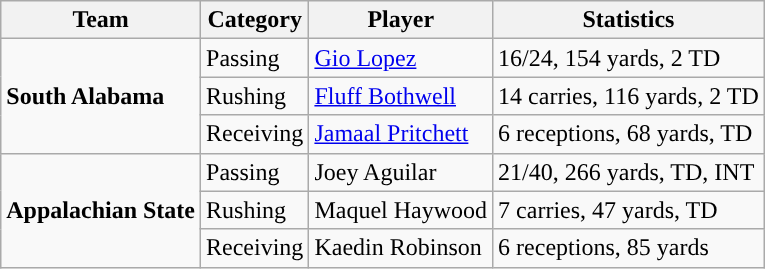<table class="wikitable" style="float: right;">
<tr>
<th>Team</th>
<th>Category</th>
<th>Player</th>
<th>Statistics</th>
</tr>
<tr>
<td rowspan=3><strong>South Alabama</strong></td>
<td>Passing</td>
<td><a href='#'>Gio Lopez</a></td>
<td>16/24, 154 yards, 2 TD</td>
</tr>
<tr>
<td>Rushing</td>
<td><a href='#'>Fluff Bothwell</a></td>
<td>14 carries, 116 yards, 2 TD</td>
</tr>
<tr>
<td>Receiving</td>
<td><a href='#'>Jamaal Pritchett</a></td>
<td>6 receptions, 68 yards, TD</td>
</tr>
<tr>
<td rowspan=3><strong>Appalachian State</strong></td>
<td>Passing</td>
<td>Joey Aguilar</td>
<td>21/40, 266 yards, TD, INT</td>
</tr>
<tr>
<td>Rushing</td>
<td>Maquel Haywood</td>
<td>7 carries, 47 yards, TD</td>
</tr>
<tr>
<td>Receiving</td>
<td>Kaedin Robinson</td>
<td>6 receptions, 85 yards</td>
</tr>
</table>
